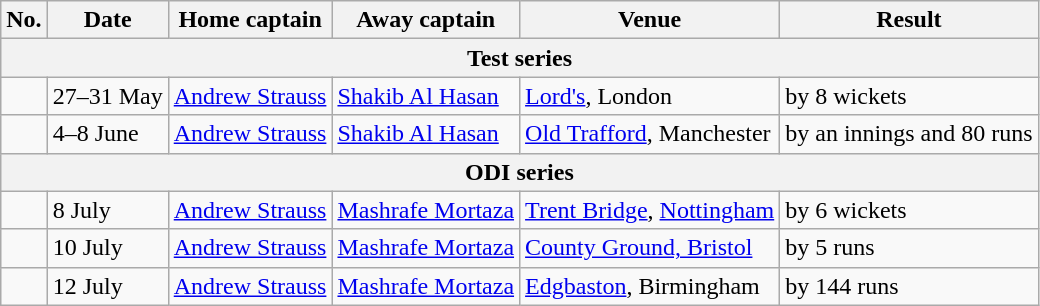<table class="wikitable">
<tr>
<th>No.</th>
<th>Date</th>
<th>Home captain</th>
<th>Away captain</th>
<th>Venue</th>
<th>Result</th>
</tr>
<tr>
<th colspan="9">Test series</th>
</tr>
<tr>
<td></td>
<td>27–31 May</td>
<td><a href='#'>Andrew Strauss</a></td>
<td><a href='#'>Shakib Al Hasan</a></td>
<td><a href='#'>Lord's</a>, London</td>
<td> by 8 wickets</td>
</tr>
<tr>
<td></td>
<td>4–8 June</td>
<td><a href='#'>Andrew Strauss</a></td>
<td><a href='#'>Shakib Al Hasan</a></td>
<td><a href='#'>Old Trafford</a>, Manchester</td>
<td> by an innings and 80 runs</td>
</tr>
<tr>
<th colspan="9">ODI series</th>
</tr>
<tr>
<td></td>
<td>8 July</td>
<td><a href='#'>Andrew Strauss</a></td>
<td><a href='#'>Mashrafe Mortaza</a></td>
<td><a href='#'>Trent Bridge</a>, <a href='#'>Nottingham</a></td>
<td> by 6 wickets</td>
</tr>
<tr>
<td></td>
<td>10 July</td>
<td><a href='#'>Andrew Strauss</a></td>
<td><a href='#'>Mashrafe Mortaza</a></td>
<td><a href='#'>County Ground, Bristol</a></td>
<td> by 5 runs</td>
</tr>
<tr>
<td></td>
<td>12 July</td>
<td><a href='#'>Andrew Strauss</a></td>
<td><a href='#'>Mashrafe Mortaza</a></td>
<td><a href='#'>Edgbaston</a>, Birmingham</td>
<td> by 144 runs</td>
</tr>
</table>
